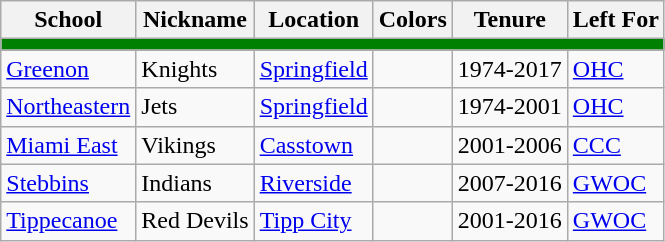<table class="wikitable sortable">
<tr>
<th>School</th>
<th>Nickname</th>
<th>Location</th>
<th>Colors</th>
<th>Tenure</th>
<th>Left For</th>
</tr>
<tr>
<th colspan="7" style="background:green;"></th>
</tr>
<tr>
<td><a href='#'>Greenon</a></td>
<td>Knights</td>
<td><a href='#'>Springfield</a></td>
<td> </td>
<td>1974-2017</td>
<td><a href='#'>OHC</a></td>
</tr>
<tr>
<td><a href='#'>Northeastern</a></td>
<td>Jets</td>
<td><a href='#'>Springfield</a></td>
<td> </td>
<td>1974-2001</td>
<td><a href='#'>OHC</a></td>
</tr>
<tr>
<td><a href='#'>Miami East</a></td>
<td>Vikings</td>
<td><a href='#'>Casstown</a></td>
<td> </td>
<td>2001-2006</td>
<td><a href='#'>CCC</a></td>
</tr>
<tr>
<td><a href='#'>Stebbins</a></td>
<td>Indians</td>
<td><a href='#'>Riverside</a></td>
<td> </td>
<td>2007-2016</td>
<td><a href='#'>GWOC</a></td>
</tr>
<tr>
<td><a href='#'>Tippecanoe</a></td>
<td>Red Devils</td>
<td><a href='#'>Tipp City</a></td>
<td> </td>
<td>2001-2016</td>
<td><a href='#'>GWOC</a></td>
</tr>
</table>
